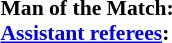<table style="width:100%; font-size:90%;">
<tr>
<td><br><strong>Man of the Match:</strong><br><strong><a href='#'>Assistant referees</a>:</strong></td>
</tr>
</table>
